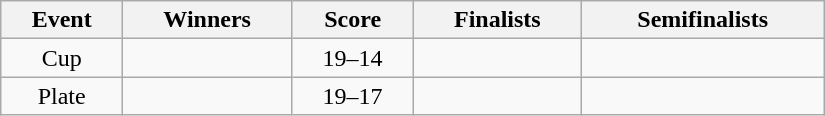<table class="wikitable" width=550 style="text-align: center">
<tr>
<th>Event</th>
<th>Winners</th>
<th>Score</th>
<th>Finalists</th>
<th>Semifinalists</th>
</tr>
<tr>
<td>Cup</td>
<td align=left></td>
<td>19–14</td>
<td align=left></td>
<td align=left><br></td>
</tr>
<tr>
<td>Plate</td>
<td align=left></td>
<td>19–17</td>
<td align=left></td>
<td align=left><br></td>
</tr>
</table>
